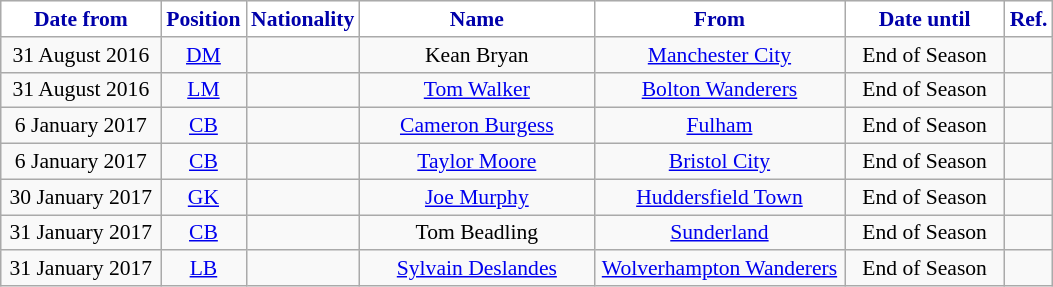<table class="wikitable"  style="text-align:center; font-size:90%; ">
<tr>
<th style="background:#FFFFFF; color:#0000AA; width:100px;">Date from</th>
<th style="background:#FFFFFF; color:#0000AA; width:50px;">Position</th>
<th style="background:#FFFFFF; color:#0000AA; width:50px;">Nationality</th>
<th style="background:#FFFFFF; color:#0000AA; width:150px;">Name</th>
<th style="background:#FFFFFF; color:#0000AA; width:160px;">From</th>
<th style="background:#FFFFFF; color:#0000AA; width:100px;">Date until</th>
<th style="background:#FFFFFF; color:#0000AA; width:25px;">Ref.</th>
</tr>
<tr>
<td>31 August 2016</td>
<td><a href='#'>DM</a></td>
<td></td>
<td>Kean Bryan</td>
<td><a href='#'>Manchester City</a></td>
<td>End of Season</td>
<td></td>
</tr>
<tr>
<td>31 August 2016</td>
<td><a href='#'>LM</a></td>
<td></td>
<td><a href='#'>Tom Walker</a></td>
<td><a href='#'>Bolton Wanderers</a></td>
<td>End of Season</td>
<td></td>
</tr>
<tr>
<td>6 January 2017</td>
<td><a href='#'>CB</a></td>
<td></td>
<td><a href='#'>Cameron Burgess</a></td>
<td><a href='#'>Fulham</a></td>
<td>End of Season</td>
<td></td>
</tr>
<tr>
<td>6 January 2017</td>
<td><a href='#'>CB</a></td>
<td></td>
<td><a href='#'>Taylor Moore</a></td>
<td><a href='#'>Bristol City</a></td>
<td>End of Season</td>
<td></td>
</tr>
<tr>
<td>30 January 2017</td>
<td><a href='#'>GK</a></td>
<td></td>
<td><a href='#'>Joe Murphy</a></td>
<td><a href='#'>Huddersfield Town</a></td>
<td>End of Season</td>
<td></td>
</tr>
<tr>
<td>31 January 2017</td>
<td><a href='#'>CB</a></td>
<td></td>
<td>Tom Beadling</td>
<td><a href='#'>Sunderland</a></td>
<td>End of Season</td>
<td></td>
</tr>
<tr>
<td>31 January 2017</td>
<td><a href='#'>LB</a></td>
<td></td>
<td><a href='#'>Sylvain Deslandes</a></td>
<td><a href='#'>Wolverhampton Wanderers</a></td>
<td>End of Season</td>
<td></td>
</tr>
</table>
